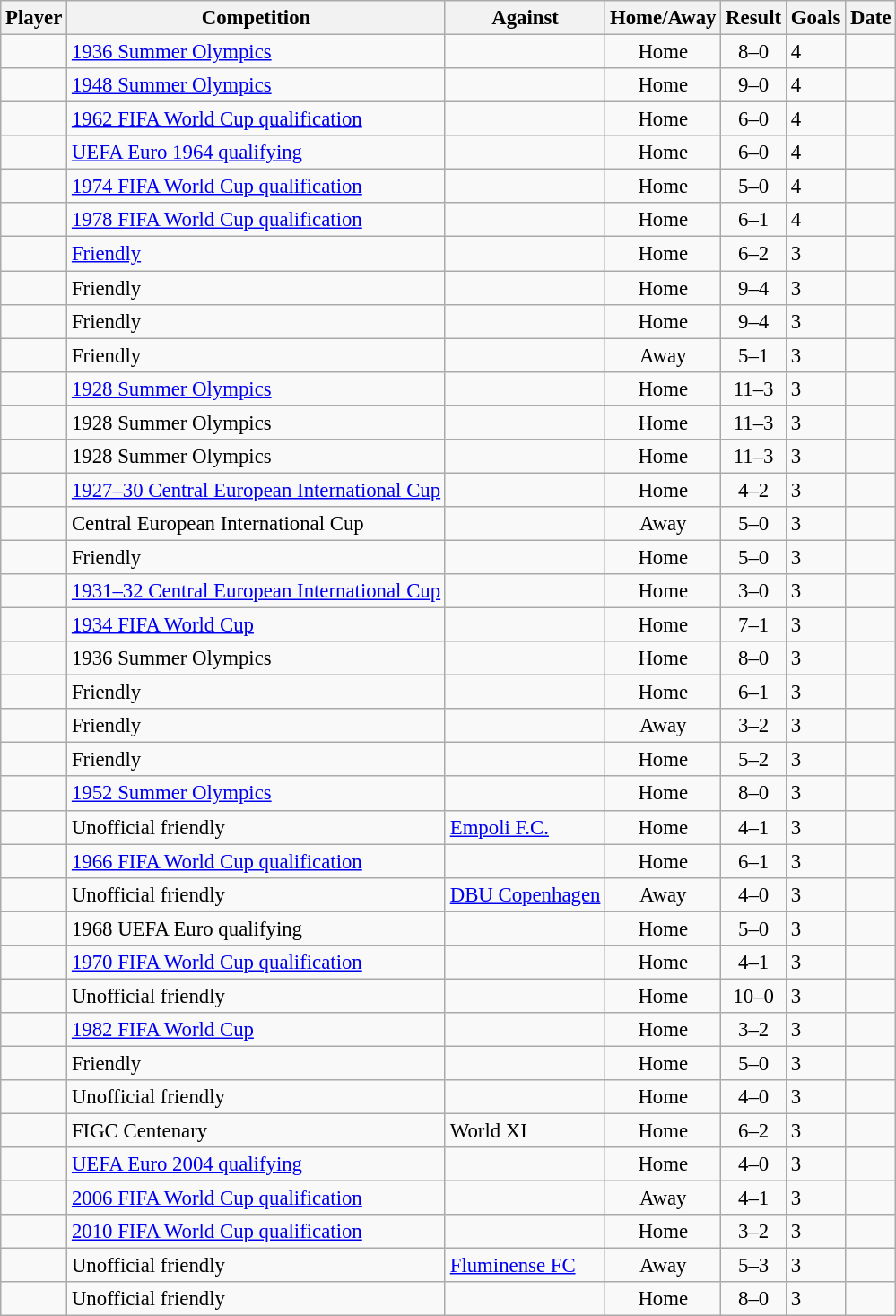<table class="wikitable sortable" style="font-size:95%;">
<tr>
<th>Player</th>
<th>Competition</th>
<th>Against</th>
<th style="text-align:center">Home/Away</th>
<th style="text-align:center;">Result</th>
<th>Goals</th>
<th>Date</th>
</tr>
<tr>
<td></td>
<td><a href='#'>1936 Summer Olympics</a></td>
<td></td>
<td style="text-align:center;">Home</td>
<td style="text-align:center;">8–0</td>
<td>4</td>
<td></td>
</tr>
<tr>
<td></td>
<td><a href='#'>1948 Summer Olympics</a></td>
<td></td>
<td style="text-align:center;">Home</td>
<td style="text-align:center;">9–0</td>
<td>4</td>
<td></td>
</tr>
<tr>
<td></td>
<td><a href='#'>1962 FIFA World Cup qualification</a></td>
<td></td>
<td style="text-align:center;">Home</td>
<td style="text-align:center;">6–0</td>
<td>4</td>
<td></td>
</tr>
<tr>
<td></td>
<td><a href='#'>UEFA Euro 1964 qualifying</a></td>
<td></td>
<td style="text-align:center;">Home</td>
<td style="text-align:center;">6–0</td>
<td>4</td>
<td></td>
</tr>
<tr>
<td></td>
<td><a href='#'>1974 FIFA World Cup qualification</a></td>
<td></td>
<td style="text-align:center;">Home</td>
<td style="text-align:center;">5–0</td>
<td>4</td>
<td></td>
</tr>
<tr>
<td></td>
<td><a href='#'>1978 FIFA World Cup qualification</a></td>
<td></td>
<td style="text-align:center;">Home</td>
<td style="text-align:center;">6–1</td>
<td>4</td>
<td></td>
</tr>
<tr>
<td></td>
<td><a href='#'>Friendly</a></td>
<td></td>
<td style="text-align:center;">Home</td>
<td style="text-align:center;">6–2</td>
<td>3</td>
<td></td>
</tr>
<tr>
<td></td>
<td>Friendly</td>
<td></td>
<td style="text-align:center;">Home</td>
<td style="text-align:center;">9–4</td>
<td>3</td>
<td></td>
</tr>
<tr>
<td></td>
<td>Friendly</td>
<td></td>
<td style="text-align:center;">Home</td>
<td style="text-align:center;">9–4</td>
<td>3</td>
<td></td>
</tr>
<tr>
<td></td>
<td>Friendly</td>
<td></td>
<td style="text-align:center;">Away</td>
<td style="text-align:center;">5–1</td>
<td>3</td>
<td></td>
</tr>
<tr>
<td></td>
<td><a href='#'>1928 Summer Olympics</a></td>
<td></td>
<td style="text-align:center;">Home</td>
<td style="text-align:center;">11–3</td>
<td>3</td>
<td></td>
</tr>
<tr>
<td></td>
<td>1928 Summer Olympics</td>
<td></td>
<td style="text-align:center;">Home</td>
<td style="text-align:center;">11–3</td>
<td>3</td>
<td></td>
</tr>
<tr>
<td></td>
<td>1928 Summer Olympics</td>
<td></td>
<td style="text-align:center;">Home</td>
<td style="text-align:center;">11–3</td>
<td>3</td>
<td></td>
</tr>
<tr>
<td></td>
<td><a href='#'>1927–30 Central European International Cup</a></td>
<td></td>
<td style="text-align:center;">Home</td>
<td style="text-align:center;">4–2</td>
<td>3</td>
<td></td>
</tr>
<tr>
<td></td>
<td>Central European International Cup</td>
<td></td>
<td style="text-align:center;">Away</td>
<td style="text-align:center;">5–0</td>
<td>3</td>
<td></td>
</tr>
<tr>
<td></td>
<td>Friendly</td>
<td></td>
<td style="text-align:center;">Home</td>
<td style="text-align:center;">5–0</td>
<td>3</td>
<td></td>
</tr>
<tr>
<td></td>
<td><a href='#'>1931–32 Central European International Cup</a></td>
<td></td>
<td style="text-align:center;">Home</td>
<td style="text-align:center;">3–0</td>
<td>3</td>
<td></td>
</tr>
<tr>
<td></td>
<td><a href='#'>1934 FIFA World Cup</a></td>
<td></td>
<td style="text-align:center;">Home</td>
<td style="text-align:center;">7–1</td>
<td>3</td>
<td></td>
</tr>
<tr>
<td></td>
<td>1936 Summer Olympics</td>
<td></td>
<td style="text-align:center;">Home</td>
<td style="text-align:center;">8–0</td>
<td>3</td>
<td></td>
</tr>
<tr>
<td></td>
<td>Friendly</td>
<td></td>
<td style="text-align:center;">Home</td>
<td style="text-align:center;">6–1</td>
<td>3</td>
<td></td>
</tr>
<tr>
<td></td>
<td>Friendly</td>
<td></td>
<td style="text-align:center;">Away</td>
<td style="text-align:center;">3–2</td>
<td>3</td>
<td></td>
</tr>
<tr>
<td></td>
<td>Friendly</td>
<td></td>
<td style="text-align:center;">Home</td>
<td style="text-align:center;">5–2</td>
<td>3</td>
<td></td>
</tr>
<tr>
<td></td>
<td><a href='#'>1952 Summer Olympics</a></td>
<td></td>
<td style="text-align:center;">Home</td>
<td style="text-align:center;">8–0</td>
<td>3</td>
<td></td>
</tr>
<tr>
<td></td>
<td>Unofficial friendly</td>
<td><a href='#'>Empoli F.C.</a></td>
<td style="text-align:center;">Home</td>
<td style="text-align:center;">4–1</td>
<td>3</td>
<td></td>
</tr>
<tr>
<td></td>
<td><a href='#'>1966 FIFA World Cup qualification</a></td>
<td></td>
<td style="text-align:center;">Home</td>
<td style="text-align:center;">6–1</td>
<td>3</td>
<td></td>
</tr>
<tr>
<td></td>
<td>Unofficial friendly</td>
<td><a href='#'>DBU Copenhagen</a></td>
<td style="text-align:center;">Away</td>
<td style="text-align:center;">4–0</td>
<td>3</td>
<td></td>
</tr>
<tr>
<td></td>
<td>1968 UEFA Euro qualifying</td>
<td></td>
<td style="text-align:center;">Home</td>
<td style="text-align:center;">5–0</td>
<td>3</td>
<td></td>
</tr>
<tr>
<td></td>
<td><a href='#'>1970 FIFA World Cup qualification</a></td>
<td></td>
<td style="text-align:center;">Home</td>
<td style="text-align:center;">4–1</td>
<td>3</td>
<td></td>
</tr>
<tr>
<td></td>
<td>Unofficial friendly</td>
<td></td>
<td style="text-align:center;">Home</td>
<td style="text-align:center;">10–0</td>
<td>3</td>
<td></td>
</tr>
<tr>
<td></td>
<td><a href='#'>1982 FIFA World Cup</a></td>
<td></td>
<td style="text-align:center;">Home</td>
<td style="text-align:center;">3–2</td>
<td>3</td>
<td></td>
</tr>
<tr>
<td></td>
<td>Friendly</td>
<td></td>
<td style="text-align:center;">Home</td>
<td style="text-align:center;">5–0</td>
<td>3</td>
<td></td>
</tr>
<tr>
<td></td>
<td>Unofficial friendly</td>
<td></td>
<td style="text-align:center;">Home</td>
<td style="text-align:center;">4–0</td>
<td>3</td>
<td></td>
</tr>
<tr>
<td></td>
<td>FIGC Centenary</td>
<td>World XI</td>
<td style="text-align:center;">Home</td>
<td style="text-align:center;">6–2</td>
<td>3</td>
<td></td>
</tr>
<tr>
<td></td>
<td><a href='#'>UEFA Euro 2004 qualifying</a></td>
<td></td>
<td style="text-align:center;">Home</td>
<td style="text-align:center;">4–0</td>
<td>3</td>
<td></td>
</tr>
<tr>
<td></td>
<td><a href='#'>2006 FIFA World Cup qualification</a></td>
<td></td>
<td style="text-align:center;">Away</td>
<td style="text-align:center;">4–1</td>
<td>3</td>
<td></td>
</tr>
<tr>
<td></td>
<td><a href='#'>2010 FIFA World Cup qualification</a></td>
<td></td>
<td style="text-align:center;">Home</td>
<td style="text-align:center;">3–2</td>
<td>3</td>
<td></td>
</tr>
<tr>
<td></td>
<td>Unofficial friendly</td>
<td><a href='#'>Fluminense FC</a></td>
<td style="text-align:center;">Away</td>
<td style="text-align:center;">5–3</td>
<td>3</td>
<td></td>
</tr>
<tr>
<td></td>
<td>Unofficial friendly</td>
<td></td>
<td style="text-align:center;">Home</td>
<td style="text-align:center;">8–0</td>
<td>3</td>
<td></td>
</tr>
</table>
